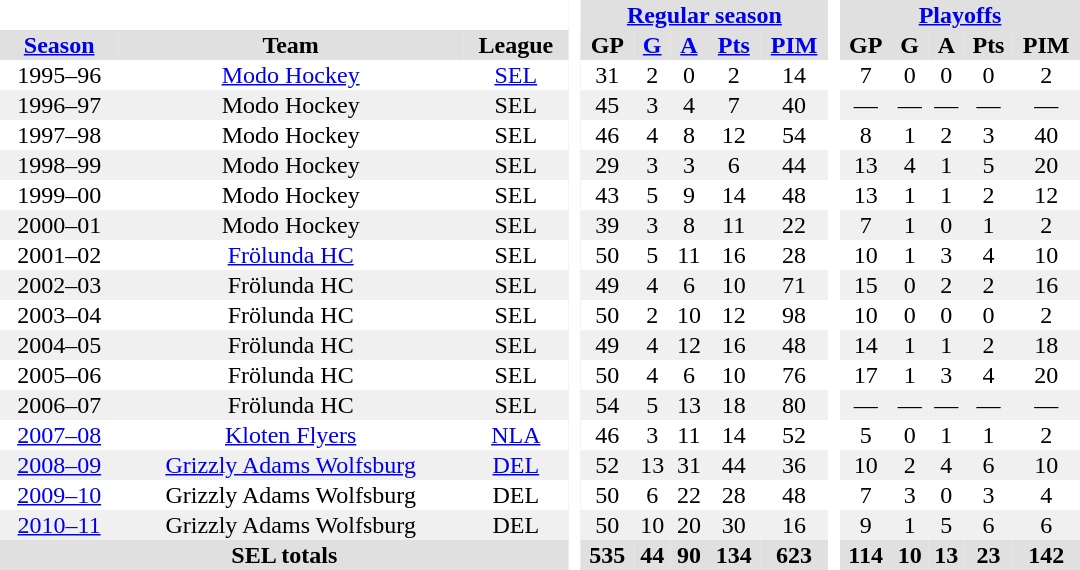<table border="0" cellpadding="1" cellspacing="0" ID="Table3" style="text-align:center; width:45em">
<tr bgcolor="#e0e0e0">
<th colspan="3" bgcolor="#ffffff"> </th>
<th rowspan="99" bgcolor="#ffffff"> </th>
<th colspan="5"><a href='#'>Regular season</a></th>
<th rowspan="99" bgcolor="#ffffff"> </th>
<th colspan="5"><a href='#'>Playoffs</a></th>
</tr>
<tr bgcolor="#e0e0e0">
<th><a href='#'>Season</a></th>
<th>Team</th>
<th>League</th>
<th>GP</th>
<th><a href='#'>G</a></th>
<th><a href='#'>A</a></th>
<th><a href='#'>Pts</a></th>
<th><a href='#'>PIM</a></th>
<th>GP</th>
<th>G</th>
<th>A</th>
<th>Pts</th>
<th>PIM</th>
</tr>
<tr>
<td>1995–96</td>
<td><a href='#'>Modo Hockey</a></td>
<td><a href='#'>SEL</a></td>
<td>31</td>
<td>2</td>
<td>0</td>
<td>2</td>
<td>14</td>
<td>7</td>
<td>0</td>
<td>0</td>
<td>0</td>
<td>2</td>
</tr>
<tr bgcolor="#f0f0f0">
<td>1996–97</td>
<td>Modo Hockey</td>
<td>SEL</td>
<td>45</td>
<td>3</td>
<td>4</td>
<td>7</td>
<td>40</td>
<td>—</td>
<td>—</td>
<td>—</td>
<td>—</td>
<td>—</td>
</tr>
<tr>
<td>1997–98</td>
<td>Modo Hockey</td>
<td>SEL</td>
<td>46</td>
<td>4</td>
<td>8</td>
<td>12</td>
<td>54</td>
<td>8</td>
<td>1</td>
<td>2</td>
<td>3</td>
<td>40</td>
</tr>
<tr bgcolor="#f0f0f0">
<td>1998–99</td>
<td>Modo Hockey</td>
<td>SEL</td>
<td>29</td>
<td>3</td>
<td>3</td>
<td>6</td>
<td>44</td>
<td>13</td>
<td>4</td>
<td>1</td>
<td>5</td>
<td>20</td>
</tr>
<tr>
<td>1999–00</td>
<td>Modo Hockey</td>
<td>SEL</td>
<td>43</td>
<td>5</td>
<td>9</td>
<td>14</td>
<td>48</td>
<td>13</td>
<td>1</td>
<td>1</td>
<td>2</td>
<td>12</td>
</tr>
<tr bgcolor="#f0f0f0">
<td>2000–01</td>
<td>Modo Hockey</td>
<td>SEL</td>
<td>39</td>
<td>3</td>
<td>8</td>
<td>11</td>
<td>22</td>
<td>7</td>
<td>1</td>
<td>0</td>
<td>1</td>
<td>2</td>
</tr>
<tr>
<td>2001–02</td>
<td><a href='#'>Frölunda HC</a></td>
<td>SEL</td>
<td>50</td>
<td>5</td>
<td>11</td>
<td>16</td>
<td>28</td>
<td>10</td>
<td>1</td>
<td>3</td>
<td>4</td>
<td>10</td>
</tr>
<tr bgcolor="#f0f0f0">
<td>2002–03</td>
<td>Frölunda HC</td>
<td>SEL</td>
<td>49</td>
<td>4</td>
<td>6</td>
<td>10</td>
<td>71</td>
<td>15</td>
<td>0</td>
<td>2</td>
<td>2</td>
<td>16</td>
</tr>
<tr>
<td>2003–04</td>
<td>Frölunda HC</td>
<td>SEL</td>
<td>50</td>
<td>2</td>
<td>10</td>
<td>12</td>
<td>98</td>
<td>10</td>
<td>0</td>
<td>0</td>
<td>0</td>
<td>2</td>
</tr>
<tr bgcolor="#f0f0f0">
<td>2004–05</td>
<td>Frölunda HC</td>
<td>SEL</td>
<td>49</td>
<td>4</td>
<td>12</td>
<td>16</td>
<td>48</td>
<td>14</td>
<td>1</td>
<td>1</td>
<td>2</td>
<td>18</td>
</tr>
<tr>
<td>2005–06</td>
<td>Frölunda HC</td>
<td>SEL</td>
<td>50</td>
<td>4</td>
<td>6</td>
<td>10</td>
<td>76</td>
<td>17</td>
<td>1</td>
<td>3</td>
<td>4</td>
<td>20</td>
</tr>
<tr bgcolor="#f0f0f0">
<td>2006–07</td>
<td>Frölunda HC</td>
<td>SEL</td>
<td>54</td>
<td>5</td>
<td>13</td>
<td>18</td>
<td>80</td>
<td>—</td>
<td>—</td>
<td>—</td>
<td>—</td>
<td>—</td>
</tr>
<tr>
<td><a href='#'>2007–08</a></td>
<td><a href='#'>Kloten Flyers</a></td>
<td><a href='#'>NLA</a></td>
<td>46</td>
<td>3</td>
<td>11</td>
<td>14</td>
<td>52</td>
<td>5</td>
<td>0</td>
<td>1</td>
<td>1</td>
<td>2</td>
</tr>
<tr bgcolor="#f0f0f0">
<td><a href='#'>2008–09</a></td>
<td><a href='#'>Grizzly Adams Wolfsburg</a></td>
<td><a href='#'>DEL</a></td>
<td>52</td>
<td>13</td>
<td>31</td>
<td>44</td>
<td>36</td>
<td>10</td>
<td>2</td>
<td>4</td>
<td>6</td>
<td>10</td>
</tr>
<tr>
<td><a href='#'>2009–10</a></td>
<td>Grizzly Adams Wolfsburg</td>
<td>DEL</td>
<td>50</td>
<td>6</td>
<td>22</td>
<td>28</td>
<td>48</td>
<td>7</td>
<td>3</td>
<td>0</td>
<td>3</td>
<td>4</td>
</tr>
<tr bgcolor="#f0f0f0">
<td><a href='#'>2010–11</a></td>
<td>Grizzly Adams Wolfsburg</td>
<td>DEL</td>
<td>50</td>
<td>10</td>
<td>20</td>
<td>30</td>
<td>16</td>
<td>9</td>
<td>1</td>
<td>5</td>
<td>6</td>
<td>6</td>
</tr>
<tr bgcolor="#e0e0e0">
<th colspan="3">SEL totals</th>
<th>535</th>
<th>44</th>
<th>90</th>
<th>134</th>
<th>623</th>
<th>114</th>
<th>10</th>
<th>13</th>
<th>23</th>
<th>142</th>
</tr>
</table>
